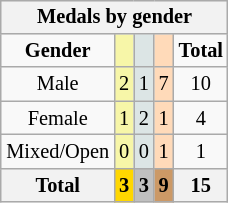<table class="wikitable" style="font-size:85%; float:right">
<tr style="background:#efefef;">
<th colspan=5>Medals by gender</th>
</tr>
<tr align=center>
<td><strong>Gender</strong></td>
<td style="background:#f7f6a8;"></td>
<td style="background:#dce5e5;"></td>
<td style="background:#ffdab9;"></td>
<td><strong>Total</strong></td>
</tr>
<tr align=center>
<td>Male</td>
<td style="background:#F7F6A8;">2</td>
<td style="background:#DCE5E5;">1</td>
<td style="background:#FFDAB9;">7</td>
<td>10</td>
</tr>
<tr align=center>
<td>Female</td>
<td style="background:#F7F6A8;">1</td>
<td style="background:#DCE5E5;">2</td>
<td style="background:#FFDAB9;">1</td>
<td>4</td>
</tr>
<tr align=center>
<td>Mixed/Open<em></em></td>
<td style="background:#F7F6A8;">0</td>
<td style="background:#DCE5E5;">0</td>
<td style="background:#FFDAB9;">1</td>
<td>1</td>
</tr>
<tr align=center>
<th>Total</th>
<th style="background:gold;">3</th>
<th style="background:silver;">3</th>
<th style="background:#c96;">9</th>
<th>15</th>
</tr>
</table>
